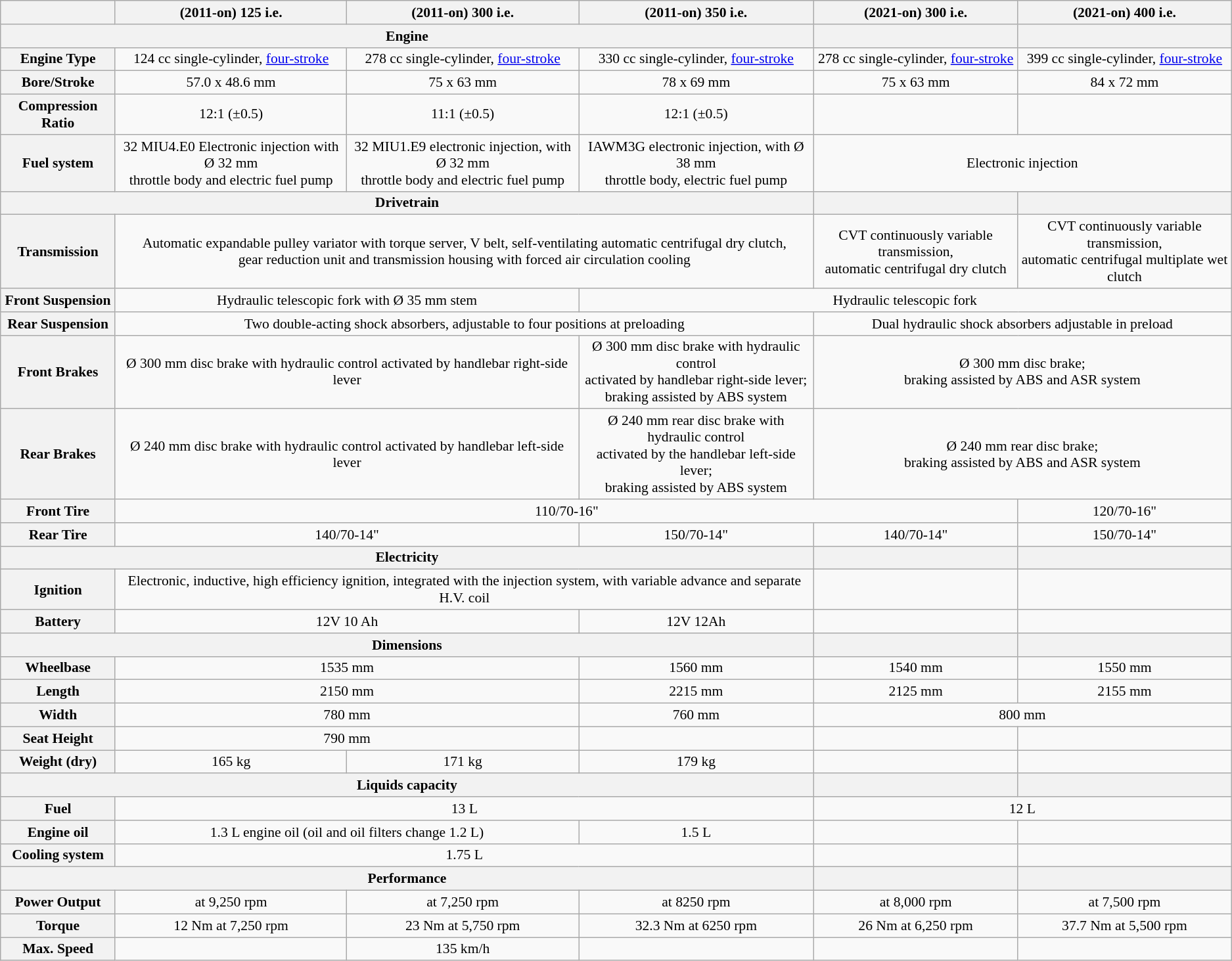<table class="wikitable" style="text-align:center; font-size:90%;">
<tr>
<th></th>
<th>(2011-on) 125 i.e.</th>
<th>(2011-on) 300 i.e.</th>
<th>(2011-on) 350 i.e.</th>
<th>(2021-on) 300 i.e.</th>
<th>(2021-on) 400 i.e.</th>
</tr>
<tr>
<th colspan="4">Engine</th>
<th></th>
<th></th>
</tr>
<tr>
<th>Engine Type</th>
<td>124 cc single-cylinder, <a href='#'>four-stroke</a></td>
<td>278 cc single-cylinder, <a href='#'>four-stroke</a></td>
<td>330 cc single-cylinder, <a href='#'>four-stroke</a></td>
<td>278 cc single-cylinder, <a href='#'>four-stroke</a></td>
<td>399 cc single-cylinder, <a href='#'>four-stroke</a></td>
</tr>
<tr>
<th>Bore/Stroke</th>
<td>57.0 x 48.6 mm</td>
<td>75 x 63 mm</td>
<td>78 x 69 mm</td>
<td>75 x 63 mm</td>
<td>84 x 72 mm</td>
</tr>
<tr>
<th>Compression Ratio</th>
<td>12:1 (±0.5)</td>
<td>11:1 (±0.5)</td>
<td>12:1 (±0.5)</td>
<td></td>
<td></td>
</tr>
<tr>
<th>Fuel system</th>
<td>32 MIU4.E0 Electronic injection with Ø 32 mm<br>throttle body and electric fuel pump</td>
<td>32 MIU1.E9 electronic injection, with Ø 32 mm<br>throttle body and electric fuel pump</td>
<td>IAWM3G electronic injection, with Ø 38 mm<br>throttle body, electric fuel pump</td>
<td colspan="2">Electronic injection</td>
</tr>
<tr>
<th colspan="4">Drivetrain</th>
<th></th>
<th></th>
</tr>
<tr>
<th>Transmission</th>
<td colspan="3">Automatic expandable pulley variator with torque server, V belt, self-ventilating automatic centrifugal dry clutch,<br>gear reduction unit and transmission housing with forced air circulation cooling</td>
<td>CVT continuously variable transmission,<br>automatic centrifugal dry clutch</td>
<td>CVT continuously variable transmission,<br>automatic centrifugal multiplate wet clutch</td>
</tr>
<tr>
<th>Front Suspension</th>
<td colspan="2">Hydraulic telescopic fork with Ø 35 mm stem</td>
<td colspan="3">Hydraulic telescopic fork</td>
</tr>
<tr>
<th>Rear Suspension</th>
<td colspan="3">Two double-acting shock absorbers, adjustable to four positions at preloading</td>
<td colspan="2">Dual hydraulic shock absorbers adjustable in preload</td>
</tr>
<tr>
<th>Front Brakes</th>
<td colspan="2">Ø 300 mm disc brake with hydraulic control activated by handlebar right-side lever</td>
<td>Ø 300 mm disc brake with hydraulic control<br>activated by handlebar right-side lever;<br>braking assisted by ABS system</td>
<td colspan="2">Ø 300 mm disc brake;<br>braking assisted by ABS and ASR system</td>
</tr>
<tr>
<th>Rear Brakes</th>
<td colspan="2">Ø 240 mm disc brake with hydraulic control activated by handlebar left-side lever</td>
<td>Ø 240 mm rear disc brake with hydraulic control<br>activated by the handlebar left-side lever;<br>braking assisted by ABS system</td>
<td colspan="2">Ø 240 mm rear disc brake;<br>braking assisted by ABS and ASR system</td>
</tr>
<tr>
<th>Front Tire</th>
<td colspan="4">110/70-16"</td>
<td>120/70-16"</td>
</tr>
<tr>
<th>Rear Tire</th>
<td colspan="2">140/70-14"</td>
<td>150/70-14"</td>
<td>140/70-14"</td>
<td>150/70-14"</td>
</tr>
<tr>
<th colspan="4">Electricity</th>
<th></th>
<th></th>
</tr>
<tr>
<th>Ignition</th>
<td colspan="3">Electronic, inductive, high efficiency ignition, integrated with the injection system, with variable advance and separate H.V. coil</td>
<td></td>
<td></td>
</tr>
<tr>
<th>Battery</th>
<td colspan="2">12V 10 Ah</td>
<td>12V 12Ah</td>
<td></td>
<td></td>
</tr>
<tr>
<th colspan="4">Dimensions</th>
<th></th>
<th></th>
</tr>
<tr>
<th>Wheelbase</th>
<td colspan="2">1535 mm</td>
<td>1560 mm</td>
<td>1540 mm</td>
<td>1550 mm</td>
</tr>
<tr>
<th>Length</th>
<td colspan="2">2150 mm</td>
<td>2215 mm</td>
<td>2125 mm</td>
<td>2155 mm</td>
</tr>
<tr>
<th>Width</th>
<td colspan="2">780 mm</td>
<td>760 mm</td>
<td colspan="2">800 mm</td>
</tr>
<tr>
<th>Seat Height</th>
<td colspan="2">790 mm</td>
<td></td>
<td></td>
<td></td>
</tr>
<tr>
<th>Weight (dry)</th>
<td>165 kg</td>
<td>171 kg</td>
<td>179 kg</td>
<td></td>
<td></td>
</tr>
<tr>
<th colspan="4">Liquids capacity</th>
<th></th>
<th></th>
</tr>
<tr>
<th>Fuel</th>
<td colspan="3">13 L</td>
<td colspan="2">12 L</td>
</tr>
<tr>
<th>Engine oil</th>
<td colspan="2">1.3 L engine oil (oil and oil filters change 1.2 L)</td>
<td>1.5 L</td>
<td></td>
<td></td>
</tr>
<tr>
<th>Cooling system</th>
<td colspan="3">1.75 L</td>
<td></td>
<td></td>
</tr>
<tr>
<th colspan="4">Performance</th>
<th></th>
<th></th>
</tr>
<tr>
<th>Power Output</th>
<td> at 9,250 rpm</td>
<td> at 7,250 rpm</td>
<td> at 8250 rpm</td>
<td> at 8,000 rpm</td>
<td> at 7,500 rpm</td>
</tr>
<tr>
<th>Torque</th>
<td>12 Nm at 7,250 rpm</td>
<td>23 Nm at 5,750 rpm</td>
<td>32.3 Nm at 6250 rpm</td>
<td>26 Nm at 6,250 rpm</td>
<td>37.7 Nm at 5,500 rpm</td>
</tr>
<tr>
<th>Max. Speed</th>
<td></td>
<td>135 km/h</td>
<td></td>
<td></td>
<td></td>
</tr>
</table>
